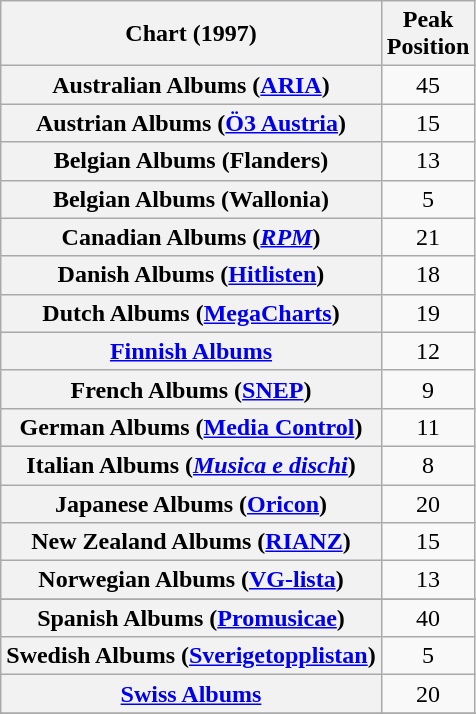<table class="wikitable sortable plainrowheaders" style="text-align:center;">
<tr>
<th scope="col">Chart (1997)</th>
<th scope="col">Peak<br>Position</th>
</tr>
<tr>
<th scope="row">Australian Albums (<a href='#'>ARIA</a>)</th>
<td>45</td>
</tr>
<tr>
<th scope="row">Austrian Albums (<a href='#'>Ö3 Austria</a>)</th>
<td>15</td>
</tr>
<tr>
<th scope="row">Belgian Albums (Flanders)</th>
<td>13</td>
</tr>
<tr>
<th scope="row">Belgian Albums (Wallonia)</th>
<td>5</td>
</tr>
<tr>
<th scope="row">Canadian Albums (<em><a href='#'>RPM</a></em>)</th>
<td>21</td>
</tr>
<tr>
<th scope="row">Danish Albums (<a href='#'>Hitlisten</a>)</th>
<td>18</td>
</tr>
<tr>
<th scope="row">Dutch Albums (<a href='#'>MegaCharts</a>)</th>
<td>19</td>
</tr>
<tr>
<th scope="row"><a href='#'>Finnish Albums</a></th>
<td>12</td>
</tr>
<tr>
<th scope="row">French Albums (<a href='#'>SNEP</a>)</th>
<td>9</td>
</tr>
<tr>
<th scope="row">German Albums (<a href='#'>Media Control</a>)</th>
<td>11</td>
</tr>
<tr>
<th scope="row">Italian Albums (<em><a href='#'>Musica e dischi</a></em>)</th>
<td>8</td>
</tr>
<tr>
<th scope="row">Japanese Albums (<a href='#'>Oricon</a>)</th>
<td>20</td>
</tr>
<tr>
<th scope="row">New Zealand Albums (<a href='#'>RIANZ</a>)</th>
<td>15</td>
</tr>
<tr>
<th scope="row">Norwegian Albums (<a href='#'>VG-lista</a>)</th>
<td>13</td>
</tr>
<tr>
</tr>
<tr>
<th scope="row">Spanish Albums (<a href='#'>Promusicae</a>)</th>
<td>40</td>
</tr>
<tr>
<th scope="row">Swedish Albums (<a href='#'>Sverigetopplistan</a>)</th>
<td>5</td>
</tr>
<tr>
<th scope="row"><a href='#'>Swiss Albums</a></th>
<td>20</td>
</tr>
<tr>
</tr>
<tr>
</tr>
</table>
